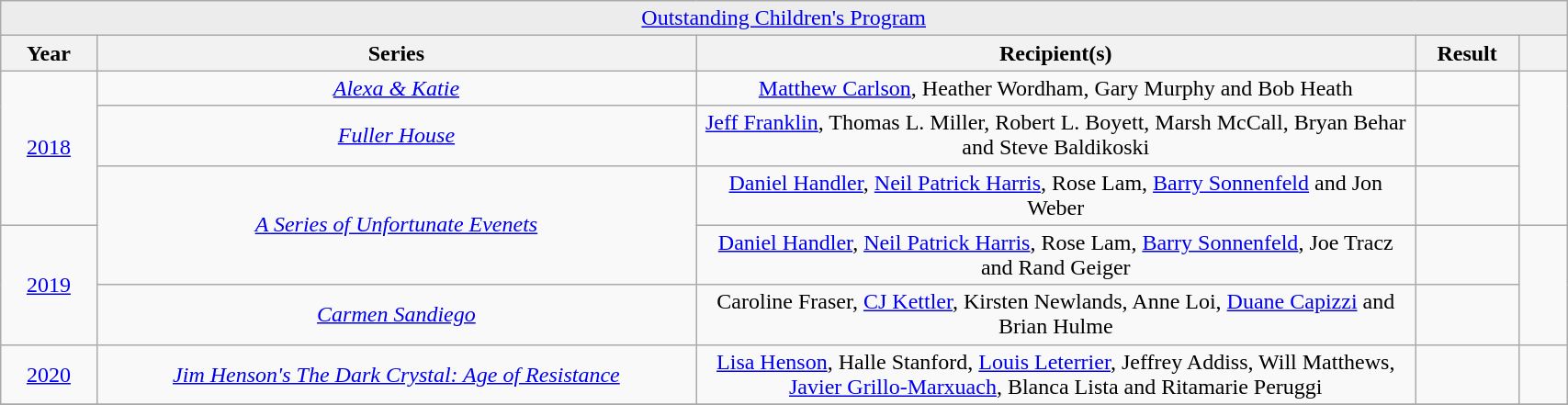<table class="wikitable plainrowheaders" style="font-size: 100%" width=90%>
<tr>
<td style="background: #ececec; color:grey; text-align:center;" colspan="10"><a href='#'>Outstanding Children's Program</a></td>
</tr>
<tr>
<th width="4%">Year</th>
<th width="25%">Series</th>
<th width="30%">Recipient(s)</th>
<th width="4%">Result</th>
<th width="2%"></th>
</tr>
<tr>
<td style="text-align:center;" rowspan="3"><a href='#'>2018</a></td>
<td style="text-align:center;"><em><a href='#'>Alexa & Katie</a></em></td>
<td style="text-align:center;"><a href='#'>Matthew Carlson</a>, Heather Wordham, Gary Murphy and Bob Heath</td>
<td></td>
<td style="text-align:center;" rowspan="3"></td>
</tr>
<tr>
<td style="text-align:center;"><em><a href='#'>Fuller House</a></em></td>
<td style="text-align:center;"><a href='#'>Jeff Franklin</a>, Thomas L. Miller, Robert L. Boyett, Marsh McCall, Bryan Behar and Steve Baldikoski</td>
<td></td>
</tr>
<tr>
<td style="text-align:center;" rowspan="2"><em><a href='#'>A Series of Unfortunate Evenets</a></em></td>
<td style="text-align:center;"><a href='#'>Daniel Handler</a>, <a href='#'>Neil Patrick Harris</a>, Rose Lam, <a href='#'>Barry Sonnenfeld</a> and Jon Weber</td>
<td></td>
</tr>
<tr>
<td style="text-align:center;" rowspan="2"><a href='#'>2019</a></td>
<td style="text-align:center;"><a href='#'>Daniel Handler</a>, <a href='#'>Neil Patrick Harris</a>, Rose Lam, <a href='#'>Barry Sonnenfeld</a>, Joe Tracz and Rand Geiger</td>
<td></td>
<td style="text-align:center;" rowspan="2"></td>
</tr>
<tr>
<td style="text-align:center;"><em><a href='#'>Carmen Sandiego</a></em></td>
<td style="text-align:center;">Caroline Fraser, <a href='#'>CJ Kettler</a>, Kirsten Newlands, Anne Loi, <a href='#'>Duane Capizzi</a> and Brian Hulme</td>
<td></td>
</tr>
<tr>
<td style="text-align:center;"><a href='#'>2020</a></td>
<td style="text-align:center;"><em><a href='#'>Jim Henson's The Dark Crystal: Age of Resistance</a></em></td>
<td style="text-align:center;"><a href='#'>Lisa Henson</a>, Halle Stanford, <a href='#'>Louis Leterrier</a>, Jeffrey Addiss, Will Matthews, <a href='#'>Javier Grillo-Marxuach</a>, Blanca Lista and Ritamarie Peruggi</td>
<td></td>
<td style="text-align:center;"></td>
</tr>
<tr>
</tr>
</table>
